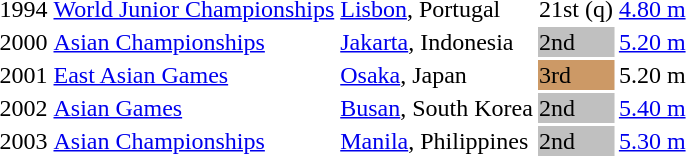<table>
<tr>
<td>1994</td>
<td><a href='#'>World Junior Championships</a></td>
<td><a href='#'>Lisbon</a>, Portugal</td>
<td>21st (q)</td>
<td><a href='#'>4.80 m</a></td>
</tr>
<tr>
<td>2000</td>
<td><a href='#'>Asian Championships</a></td>
<td><a href='#'>Jakarta</a>, Indonesia</td>
<td bgcolor="silver">2nd</td>
<td><a href='#'>5.20 m</a></td>
</tr>
<tr>
<td>2001</td>
<td><a href='#'>East Asian Games</a></td>
<td><a href='#'>Osaka</a>, Japan</td>
<td bgcolor="cc9966">3rd</td>
<td>5.20 m</td>
</tr>
<tr>
<td>2002</td>
<td><a href='#'>Asian Games</a></td>
<td><a href='#'>Busan</a>, South Korea</td>
<td bgcolor="silver">2nd</td>
<td><a href='#'>5.40 m</a></td>
</tr>
<tr>
<td>2003</td>
<td><a href='#'>Asian Championships</a></td>
<td><a href='#'>Manila</a>, Philippines</td>
<td bgcolor="silver">2nd</td>
<td><a href='#'>5.30 m</a></td>
</tr>
</table>
